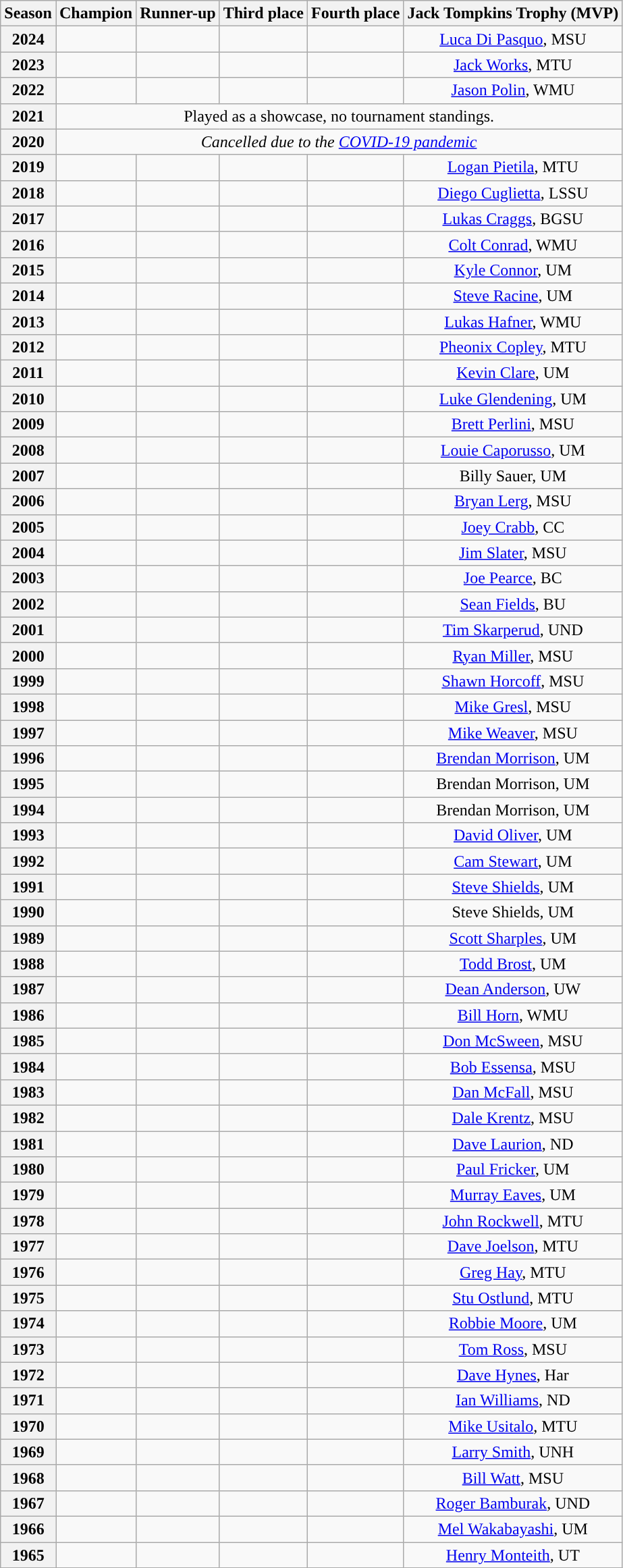<table class="wikitable" style="text-align:center" cellpadding=2 cellspacing=2>
<tr>
<th>Season</th>
<th>Champion</th>
<th>Runner-up</th>
<th>Third place</th>
<th>Fourth place</th>
<th>Jack Tompkins Trophy (MVP)</th>
</tr>
<tr>
<th>2024</th>
<td><strong><a href='#'></a></strong></td>
<td><strong><a href='#'></a></strong></td>
<td><strong><a href='#'></a></strong></td>
<td><strong><a href='#'></a></strong></td>
<td><a href='#'>Luca Di Pasquo</a>, MSU</td>
</tr>
<tr>
<th>2023</th>
<td><strong><a href='#'></a></strong></td>
<td><strong><a href='#'></a></strong></td>
<td><strong><a href='#'></a></strong></td>
<td><strong><a href='#'></a></strong></td>
<td><a href='#'>Jack Works</a>, MTU</td>
</tr>
<tr>
<th>2022</th>
<td><strong><a href='#'></a></strong></td>
<td><strong><a href='#'></a></strong></td>
<td><strong><a href='#'></a></strong></td>
<td><strong><a href='#'></a></strong></td>
<td><a href='#'>Jason Polin</a>, WMU</td>
</tr>
<tr>
<th>2021</th>
<td colspan=5>Played as a showcase, no tournament standings.</td>
</tr>
<tr>
<th>2020</th>
<td colspan="5" align="center"><em>Cancelled due to the <a href='#'>COVID-19 pandemic</a></em></td>
</tr>
<tr>
<th>2019</th>
<td><strong><a href='#'></a></strong></td>
<td><strong><a href='#'></a></strong></td>
<td><strong><a href='#'></a></strong></td>
<td><strong><a href='#'></a></strong></td>
<td><a href='#'>Logan Pietila</a>, MTU</td>
</tr>
<tr>
<th>2018</th>
<td><strong><a href='#'></a></strong></td>
<td><strong><a href='#'></a></strong></td>
<td><strong><a href='#'></a></strong></td>
<td><strong><a href='#'></a></strong></td>
<td><a href='#'>Diego Cuglietta</a>, LSSU</td>
</tr>
<tr>
<th>2017</th>
<td><strong><a href='#'></a></strong></td>
<td><strong><a href='#'></a></strong></td>
<td><strong><a href='#'></a></strong></td>
<td><strong><a href='#'></a></strong></td>
<td><a href='#'>Lukas Craggs</a>, BGSU</td>
</tr>
<tr>
<th>2016</th>
<td><strong><a href='#'></a></strong></td>
<td><strong><a href='#'></a></strong></td>
<td><strong><a href='#'></a></strong></td>
<td><strong><a href='#'></a></strong></td>
<td><a href='#'>Colt Conrad</a>, WMU</td>
</tr>
<tr>
<th>2015</th>
<td><strong><a href='#'></a></strong></td>
<td><strong><a href='#'></a></strong></td>
<td><strong><a href='#'></a></strong></td>
<td><strong><a href='#'></a></strong></td>
<td><a href='#'>Kyle Connor</a>, UM</td>
</tr>
<tr>
<th>2014</th>
<td><strong><a href='#'></a></strong></td>
<td><strong><a href='#'></a></strong></td>
<td><strong><a href='#'></a></strong></td>
<td><strong><a href='#'></a></strong></td>
<td><a href='#'>Steve Racine</a>, UM</td>
</tr>
<tr>
<th>2013</th>
<td><strong><a href='#'></a></strong></td>
<td><strong><a href='#'></a></strong></td>
<td><strong><a href='#'></a></strong></td>
<td><strong><a href='#'></a></strong></td>
<td><a href='#'>Lukas Hafner</a>, WMU</td>
</tr>
<tr>
<th>2012</th>
<td><strong><a href='#'></a></strong></td>
<td><strong><a href='#'></a></strong></td>
<td><strong><a href='#'></a></strong></td>
<td><strong><a href='#'></a></strong></td>
<td><a href='#'>Pheonix Copley</a>, MTU</td>
</tr>
<tr>
<th>2011</th>
<td><strong><a href='#'></a></strong></td>
<td><strong><a href='#'></a></strong></td>
<td><strong><a href='#'></a></strong></td>
<td><strong><a href='#'></a></strong></td>
<td><a href='#'>Kevin Clare</a>, UM</td>
</tr>
<tr>
<th>2010</th>
<td><strong><a href='#'></a></strong></td>
<td><strong><a href='#'></a></strong></td>
<td><strong><a href='#'></a></strong></td>
<td><strong><a href='#'></a></strong></td>
<td><a href='#'>Luke Glendening</a>, UM</td>
</tr>
<tr>
<th>2009</th>
<td><strong><a href='#'></a></strong></td>
<td><strong><a href='#'></a></strong></td>
<td><strong><a href='#'></a></strong></td>
<td><strong><a href='#'></a></strong></td>
<td><a href='#'>Brett Perlini</a>, MSU</td>
</tr>
<tr>
<th>2008</th>
<td><strong><a href='#'></a></strong></td>
<td><strong><a href='#'></a></strong></td>
<td><strong><a href='#'></a></strong></td>
<td><strong><a href='#'></a></strong></td>
<td><a href='#'>Louie Caporusso</a>, UM</td>
</tr>
<tr>
<th>2007</th>
<td><strong><a href='#'></a></strong></td>
<td><strong><a href='#'></a></strong></td>
<td><strong><a href='#'></a></strong></td>
<td><strong><a href='#'></a></strong></td>
<td>Billy Sauer, UM</td>
</tr>
<tr M>
<th>2006</th>
<td><strong><a href='#'></a></strong></td>
<td><strong><a href='#'></a></strong></td>
<td><strong><a href='#'></a></strong></td>
<td><strong><a href='#'></a></strong></td>
<td><a href='#'>Bryan Lerg</a>, MSU</td>
</tr>
<tr>
<th>2005</th>
<td><strong><a href='#'></a></strong></td>
<td><strong><a href='#'></a></strong></td>
<td><strong><a href='#'></a></strong></td>
<td><strong><a href='#'></a></strong></td>
<td><a href='#'>Joey Crabb</a>, CC</td>
</tr>
<tr>
<th>2004</th>
<td><strong><a href='#'></a></strong></td>
<td><strong><a href='#'></a></strong></td>
<td><strong><a href='#'></a></strong></td>
<td><strong><a href='#'></a></strong></td>
<td><a href='#'>Jim Slater</a>, MSU</td>
</tr>
<tr>
<th>2003</th>
<td><strong><a href='#'></a></strong></td>
<td><strong><a href='#'></a></strong></td>
<td><strong><a href='#'></a></strong></td>
<td><strong><a href='#'></a></strong></td>
<td><a href='#'>Joe Pearce</a>, BC</td>
</tr>
<tr>
<th>2002</th>
<td><strong><a href='#'></a></strong></td>
<td><strong><a href='#'></a></strong></td>
<td><strong><a href='#'></a></strong></td>
<td><strong><a href='#'></a></strong></td>
<td><a href='#'>Sean Fields</a>, BU</td>
</tr>
<tr>
<th>2001</th>
<td><strong><a href='#'></a></strong></td>
<td><strong><a href='#'></a></strong></td>
<td><strong><a href='#'></a></strong></td>
<td><strong><a href='#'></a></strong></td>
<td><a href='#'>Tim Skarperud</a>, UND</td>
</tr>
<tr>
<th>2000</th>
<td><strong><a href='#'></a></strong></td>
<td><strong><a href='#'></a></strong></td>
<td><strong><a href='#'></a></strong></td>
<td><strong><a href='#'></a></strong></td>
<td><a href='#'>Ryan Miller</a>, MSU</td>
</tr>
<tr>
<th>1999</th>
<td><strong><a href='#'></a></strong></td>
<td><strong><a href='#'></a></strong></td>
<td><strong><a href='#'></a></strong></td>
<td><strong><a href='#'></a></strong></td>
<td><a href='#'>Shawn Horcoff</a>, MSU</td>
</tr>
<tr>
<th>1998</th>
<td><strong><a href='#'></a></strong></td>
<td><strong><a href='#'></a></strong></td>
<td><strong><a href='#'></a></strong></td>
<td><strong><a href='#'></a></strong></td>
<td><a href='#'>Mike Gresl</a>, MSU</td>
</tr>
<tr>
<th>1997</th>
<td><strong><a href='#'></a></strong></td>
<td><strong><a href='#'></a></strong></td>
<td><strong><a href='#'></a></strong></td>
<td style=><small></small> <a href='#'></a></td>
<td><a href='#'>Mike Weaver</a>, MSU</td>
</tr>
<tr>
<th>1996</th>
<td><strong><a href='#'></a></strong></td>
<td><strong><a href='#'></a></strong></td>
<td><strong><a href='#'></a></strong></td>
<td><strong><a href='#'></a></strong></td>
<td><a href='#'>Brendan Morrison</a>, UM</td>
</tr>
<tr>
<th>1995</th>
<td><strong><a href='#'></a></strong></td>
<td><strong><a href='#'></a></strong></td>
<td><strong><a href='#'></a></strong></td>
<td><strong><a href='#'></a></strong></td>
<td>Brendan Morrison, UM</td>
</tr>
<tr>
<th>1994</th>
<td><strong><a href='#'></a></strong></td>
<td><strong><a href='#'></a></strong></td>
<td><strong><a href='#'></a></strong></td>
<td style=><small></small> <a href='#'></a></td>
<td>Brendan Morrison, UM</td>
</tr>
<tr>
<th>1993</th>
<td><strong><a href='#'></a></strong></td>
<td><strong><a href='#'></a></strong></td>
<td><strong><a href='#'></a></strong></td>
<td><strong><a href='#'></a></strong></td>
<td><a href='#'>David Oliver</a>, UM</td>
</tr>
<tr>
<th>1992</th>
<td><strong><a href='#'></a></strong></td>
<td><strong><a href='#'></a></strong></td>
<td><strong><a href='#'></a></strong></td>
<td><strong><a href='#'></a></strong></td>
<td><a href='#'>Cam Stewart</a>, UM</td>
</tr>
<tr>
<th>1991</th>
<td><strong><a href='#'></a></strong></td>
<td><strong><a href='#'></a></strong></td>
<td><strong><a href='#'></a></strong></td>
<td><strong><a href='#'></a></strong></td>
<td><a href='#'>Steve Shields</a>, UM</td>
</tr>
<tr>
<th>1990</th>
<td><strong><a href='#'></a></strong></td>
<td><strong><a href='#'></a></strong></td>
<td><strong><a href='#'></a></strong></td>
<td><strong><a href='#'></a></strong></td>
<td>Steve Shields, UM</td>
</tr>
<tr>
<th>1989</th>
<td><strong><a href='#'></a></strong></td>
<td><strong><a href='#'></a></strong></td>
<td><strong><a href='#'></a></strong></td>
<td><strong><a href='#'></a></strong></td>
<td><a href='#'>Scott Sharples</a>, UM</td>
</tr>
<tr>
<th>1988</th>
<td><strong><a href='#'></a></strong></td>
<td><strong><a href='#'></a></strong></td>
<td><strong><a href='#'></a></strong></td>
<td><strong><a href='#'></a></strong></td>
<td><a href='#'>Todd Brost</a>, UM</td>
</tr>
<tr>
<th>1987</th>
<td><strong><a href='#'></a></strong></td>
<td><strong><a href='#'></a></strong></td>
<td><strong><a href='#'></a></strong></td>
<td><strong><a href='#'></a></strong></td>
<td><a href='#'>Dean Anderson</a>, UW</td>
</tr>
<tr>
<th>1986</th>
<td><strong><a href='#'></a></strong></td>
<td><strong><a href='#'></a></strong></td>
<td><strong><a href='#'></a></strong></td>
<td><strong><a href='#'></a></strong></td>
<td><a href='#'>Bill Horn</a>, WMU</td>
</tr>
<tr>
<th>1985</th>
<td><strong><a href='#'></a></strong></td>
<td><strong><a href='#'></a></strong></td>
<td><strong><a href='#'></a></strong></td>
<td><strong><a href='#'></a></strong></td>
<td><a href='#'>Don McSween</a>, MSU</td>
</tr>
<tr>
<th>1984</th>
<td><strong><a href='#'></a></strong></td>
<td><strong><a href='#'></a></strong></td>
<td><strong><a href='#'></a></strong></td>
<td><strong><a href='#'></a></strong></td>
<td><a href='#'>Bob Essensa</a>, MSU</td>
</tr>
<tr>
<th>1983</th>
<td><strong><a href='#'></a></strong></td>
<td><strong><a href='#'></a></strong></td>
<td><strong><a href='#'></a></strong></td>
<td><strong><a href='#'></a></strong></td>
<td><a href='#'>Dan McFall</a>, MSU</td>
</tr>
<tr>
<th>1982</th>
<td><strong><a href='#'></a></strong></td>
<td><strong><a href='#'></a></strong></td>
<td><strong><a href='#'></a></strong></td>
<td><strong><a href='#'></a></strong></td>
<td><a href='#'>Dale Krentz</a>, MSU</td>
</tr>
<tr>
<th>1981</th>
<td><strong><a href='#'></a></strong></td>
<td><strong><a href='#'></a></strong></td>
<td><strong><a href='#'></a></strong></td>
<td><strong><a href='#'></a></strong></td>
<td><a href='#'>Dave Laurion</a>, ND</td>
</tr>
<tr>
<th>1980</th>
<td><strong><a href='#'></a></strong></td>
<td><strong><a href='#'></a></strong></td>
<td><strong><a href='#'></a></strong></td>
<td><strong><a href='#'></a></strong></td>
<td><a href='#'>Paul Fricker</a>, UM</td>
</tr>
<tr>
<th>1979</th>
<td><strong><a href='#'></a></strong></td>
<td><strong><a href='#'></a></strong></td>
<td><strong><a href='#'></a></strong></td>
<td><strong><a href='#'></a></strong></td>
<td><a href='#'>Murray Eaves</a>, UM</td>
</tr>
<tr>
<th>1978</th>
<td><strong><a href='#'></a></strong></td>
<td><strong><a href='#'></a></strong></td>
<td><strong><a href='#'></a></strong></td>
<td><strong><a href='#'></a></strong></td>
<td><a href='#'>John Rockwell</a>, MTU</td>
</tr>
<tr>
<th>1977</th>
<td><strong><a href='#'></a></strong></td>
<td><strong><a href='#'></a></strong></td>
<td><strong><a href='#'></a></strong></td>
<td><strong><a href='#'></a></strong></td>
<td><a href='#'>Dave Joelson</a>, MTU</td>
</tr>
<tr>
<th>1976</th>
<td><strong><a href='#'></a></strong></td>
<td><strong><a href='#'></a></strong></td>
<td><strong><a href='#'></a></strong></td>
<td><strong><a href='#'></a></strong></td>
<td><a href='#'>Greg Hay</a>, MTU</td>
</tr>
<tr>
<th>1975</th>
<td><strong><a href='#'></a></strong></td>
<td><strong><a href='#'></a></strong></td>
<td><strong><a href='#'></a></strong></td>
<td><strong><a href='#'></a></strong></td>
<td><a href='#'>Stu Ostlund</a>, MTU</td>
</tr>
<tr>
<th>1974</th>
<td><strong><a href='#'></a></strong></td>
<td><strong><a href='#'></a></strong></td>
<td><strong><a href='#'></a></strong></td>
<td><strong><a href='#'></a></strong></td>
<td><a href='#'>Robbie Moore</a>, UM</td>
</tr>
<tr>
<th>1973</th>
<td><strong><a href='#'></a></strong></td>
<td><strong><a href='#'></a></strong></td>
<td><strong><a href='#'></a></strong></td>
<td><strong><a href='#'></a></strong></td>
<td><a href='#'>Tom Ross</a>, MSU</td>
</tr>
<tr>
<th>1972</th>
<td><strong><a href='#'></a></strong></td>
<td><strong><a href='#'></a></strong></td>
<td><strong><a href='#'></a></strong></td>
<td><strong><a href='#'></a></strong></td>
<td><a href='#'>Dave Hynes</a>, Har</td>
</tr>
<tr>
<th>1971</th>
<td><strong><a href='#'></a></strong></td>
<td><strong><a href='#'></a></strong></td>
<td><strong><a href='#'></a></strong></td>
<td><strong><a href='#'></a></strong></td>
<td><a href='#'>Ian Williams</a>, ND</td>
</tr>
<tr>
<th>1970</th>
<td><strong><a href='#'></a></strong></td>
<td><strong><a href='#'></a></strong></td>
<td><strong><a href='#'></a></strong></td>
<td><strong><a href='#'></a></strong></td>
<td><a href='#'>Mike Usitalo</a>, MTU</td>
</tr>
<tr>
<th>1969</th>
<td><strong><a href='#'></a></strong></td>
<td><strong><a href='#'></a></strong></td>
<td><strong><a href='#'></a></strong></td>
<td><strong><a href='#'></a></strong></td>
<td><a href='#'>Larry Smith</a>, UNH</td>
</tr>
<tr>
<th>1968</th>
<td><strong><a href='#'></a></strong></td>
<td><strong><a href='#'></a></strong></td>
<td><strong><a href='#'></a></strong></td>
<td><strong><a href='#'></a></strong></td>
<td><a href='#'>Bill Watt</a>, MSU</td>
</tr>
<tr>
<th>1967</th>
<td><strong><a href='#'></a></strong></td>
<td><strong><a href='#'></a></strong></td>
<td><strong><a href='#'></a></strong></td>
<td><strong><a href='#'></a></strong></td>
<td><a href='#'>Roger Bamburak</a>, UND</td>
</tr>
<tr>
<th>1966</th>
<td><strong><a href='#'></a></strong></td>
<td><strong><a href='#'></a></strong></td>
<td><strong><a href='#'></a></strong></td>
<td><strong><a href='#'></a></strong></td>
<td><a href='#'>Mel Wakabayashi</a>, UM</td>
</tr>
<tr>
<th>1965</th>
<td><strong><a href='#'></a></strong></td>
<td><strong><a href='#'></a></strong></td>
<td><strong><a href='#'></a></strong></td>
<td><strong><a href='#'></a></strong></td>
<td><a href='#'>Henry Monteith</a>, UT</td>
</tr>
</table>
